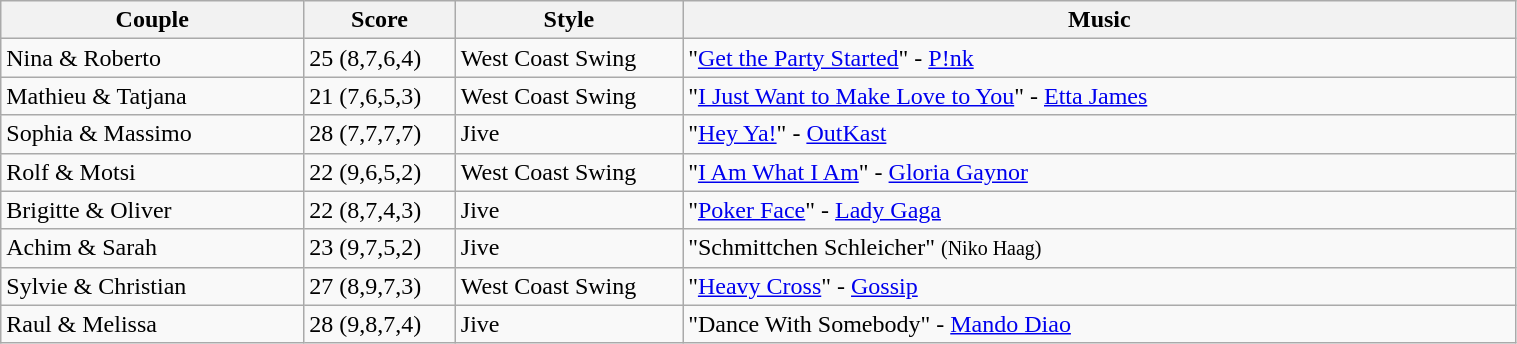<table class="wikitable" width="80%">
<tr>
<th width="20%">Couple</th>
<th width="10%">Score</th>
<th width="15%">Style</th>
<th width="60%">Music</th>
</tr>
<tr>
<td>Nina & Roberto</td>
<td>25 (8,7,6,4)</td>
<td>West Coast Swing</td>
<td>"<a href='#'>Get the Party Started</a>" - <a href='#'>P!nk</a></td>
</tr>
<tr>
<td>Mathieu & Tatjana</td>
<td>21 (7,6,5,3)</td>
<td>West Coast Swing</td>
<td>"<a href='#'>I Just Want to Make Love to You</a>" - <a href='#'>Etta James</a></td>
</tr>
<tr>
<td>Sophia & Massimo</td>
<td>28 (7,7,7,7)</td>
<td>Jive</td>
<td>"<a href='#'>Hey Ya!</a>" - <a href='#'>OutKast</a></td>
</tr>
<tr>
<td>Rolf & Motsi</td>
<td>22 (9,6,5,2)</td>
<td>West Coast Swing</td>
<td>"<a href='#'>I Am What I Am</a>" - <a href='#'>Gloria Gaynor</a></td>
</tr>
<tr>
<td>Brigitte & Oliver</td>
<td>22 (8,7,4,3)</td>
<td>Jive</td>
<td>"<a href='#'>Poker Face</a>" - <a href='#'>Lady Gaga</a></td>
</tr>
<tr>
<td>Achim & Sarah</td>
<td>23 (9,7,5,2)</td>
<td>Jive</td>
<td>"Schmittchen Schleicher" <small>(Niko Haag)</small></td>
</tr>
<tr>
<td>Sylvie & Christian</td>
<td>27 (8,9,7,3)</td>
<td>West Coast Swing</td>
<td>"<a href='#'>Heavy Cross</a>" - <a href='#'>Gossip</a></td>
</tr>
<tr>
<td>Raul & Melissa</td>
<td>28 (9,8,7,4)</td>
<td>Jive</td>
<td>"Dance With Somebody" - <a href='#'>Mando Diao</a></td>
</tr>
</table>
